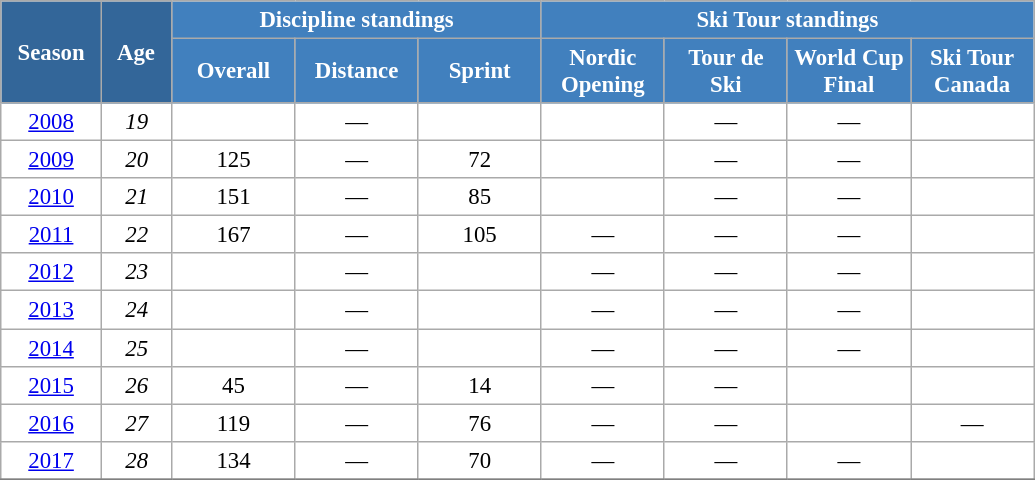<table class="wikitable" style="font-size:95%; text-align:center; border:grey solid 1px; border-collapse:collapse; background:#ffffff;">
<tr>
<th style="background-color:#369; color:white; width:60px;" rowspan="2"> Season </th>
<th style="background-color:#369; color:white; width:40px;" rowspan="2"> Age </th>
<th style="background-color:#4180be; color:white;" colspan="3">Discipline standings</th>
<th style="background-color:#4180be; color:white;" colspan="4">Ski Tour standings</th>
</tr>
<tr>
<th style="background-color:#4180be; color:white; width:75px;">Overall</th>
<th style="background-color:#4180be; color:white; width:75px;">Distance</th>
<th style="background-color:#4180be; color:white; width:75px;">Sprint</th>
<th style="background-color:#4180be; color:white; width:75px;">Nordic<br>Opening</th>
<th style="background-color:#4180be; color:white; width:75px;">Tour de<br>Ski</th>
<th style="background-color:#4180be; color:white; width:75px;">World Cup<br>Final</th>
<th style="background-color:#4180be; color:white; width:75px;">Ski Tour<br>Canada</th>
</tr>
<tr>
<td><a href='#'>2008</a></td>
<td><em>19</em></td>
<td></td>
<td>—</td>
<td></td>
<td></td>
<td>—</td>
<td>—</td>
<td></td>
</tr>
<tr>
<td><a href='#'>2009</a></td>
<td><em>20</em></td>
<td>125</td>
<td>—</td>
<td>72</td>
<td></td>
<td>—</td>
<td>—</td>
<td></td>
</tr>
<tr>
<td><a href='#'>2010</a></td>
<td><em>21</em></td>
<td>151</td>
<td>—</td>
<td>85</td>
<td></td>
<td>—</td>
<td>—</td>
<td></td>
</tr>
<tr>
<td><a href='#'>2011</a></td>
<td><em>22</em></td>
<td>167</td>
<td>—</td>
<td>105</td>
<td>—</td>
<td>—</td>
<td>—</td>
<td></td>
</tr>
<tr>
<td><a href='#'>2012</a></td>
<td><em>23</em></td>
<td></td>
<td>—</td>
<td></td>
<td>—</td>
<td>—</td>
<td>—</td>
<td></td>
</tr>
<tr>
<td><a href='#'>2013</a></td>
<td><em>24</em></td>
<td></td>
<td>—</td>
<td></td>
<td>—</td>
<td>—</td>
<td>—</td>
<td></td>
</tr>
<tr>
<td><a href='#'>2014</a></td>
<td><em>25</em></td>
<td></td>
<td>—</td>
<td></td>
<td>—</td>
<td>—</td>
<td>—</td>
<td></td>
</tr>
<tr>
<td><a href='#'>2015</a></td>
<td><em>26</em></td>
<td>45</td>
<td>—</td>
<td>14</td>
<td>—</td>
<td>—</td>
<td></td>
<td></td>
</tr>
<tr>
<td><a href='#'>2016</a></td>
<td><em>27</em></td>
<td>119</td>
<td>—</td>
<td>76</td>
<td>—</td>
<td>—</td>
<td></td>
<td>—</td>
</tr>
<tr>
<td><a href='#'>2017</a></td>
<td><em>28</em></td>
<td>134</td>
<td>—</td>
<td>70</td>
<td>—</td>
<td>—</td>
<td>—</td>
<td></td>
</tr>
<tr>
</tr>
</table>
